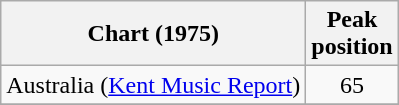<table class="wikitable sortable">
<tr>
<th align="left">Chart (1975)</th>
<th align="center">Peak<br>position</th>
</tr>
<tr>
<td align="left">Australia (<a href='#'>Kent Music Report</a>)</td>
<td align="center">65</td>
</tr>
<tr>
</tr>
</table>
